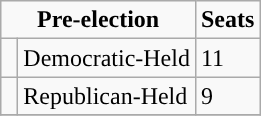<table class= "wikitable">
<tr>
<td colspan= "2" rowspan= "1" align= "center" valign= "top"><strong>Pre-election</strong></td>
<td valign= "top"><strong>Seats</strong><br></td>
</tr>
<tr>
<td style="background-color:"> </td>
<td>Democratic-Held</td>
<td>11</td>
</tr>
<tr>
<td style="background-color:"> </td>
<td>Republican-Held</td>
<td>9</td>
</tr>
<tr>
</tr>
</table>
